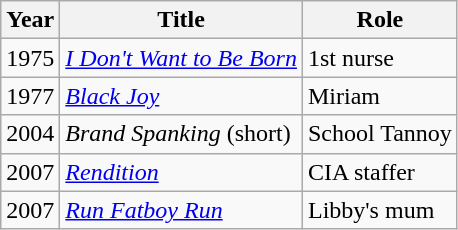<table class="wikitable sortable">
<tr>
<th>Year</th>
<th>Title</th>
<th>Role</th>
</tr>
<tr>
<td>1975</td>
<td><em><a href='#'>I Don't Want to Be Born</a></em></td>
<td>1st nurse</td>
</tr>
<tr>
<td>1977</td>
<td><em><a href='#'>Black Joy</a></em></td>
<td>Miriam</td>
</tr>
<tr>
<td>2004</td>
<td><em>Brand Spanking</em> (short)</td>
<td>School Tannoy</td>
</tr>
<tr>
<td>2007</td>
<td><em><a href='#'>Rendition</a></em></td>
<td>CIA staffer</td>
</tr>
<tr>
<td>2007</td>
<td><em><a href='#'>Run Fatboy Run</a></em></td>
<td>Libby's mum</td>
</tr>
</table>
